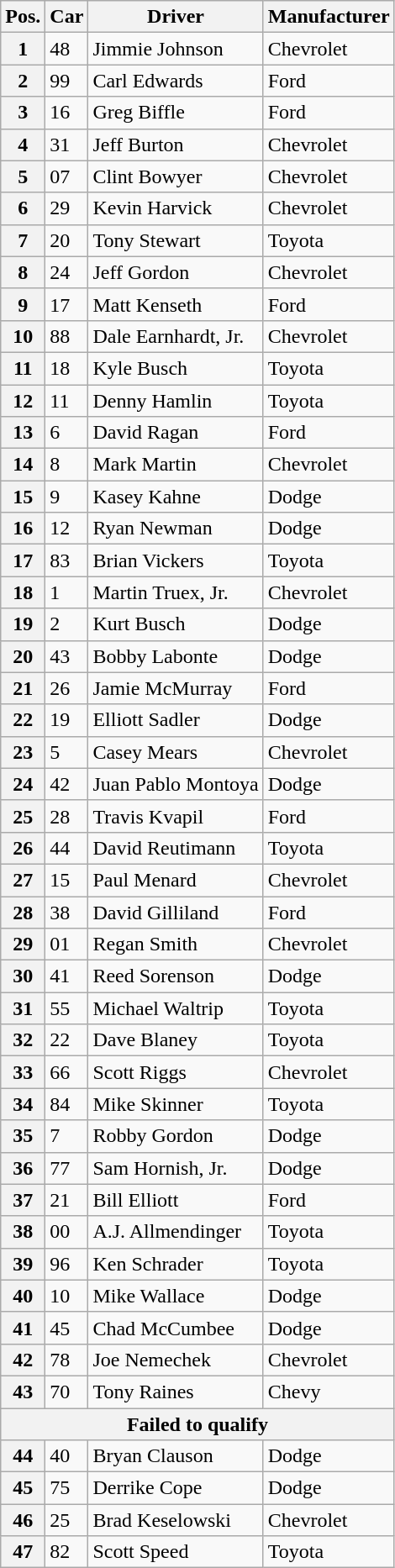<table class="wikitable">
<tr>
<th>Pos.</th>
<th>Car</th>
<th>Driver</th>
<th>Manufacturer</th>
</tr>
<tr>
<th>1</th>
<td>48</td>
<td>Jimmie Johnson</td>
<td>Chevrolet</td>
</tr>
<tr>
<th>2</th>
<td>99</td>
<td>Carl Edwards</td>
<td>Ford</td>
</tr>
<tr>
<th>3</th>
<td>16</td>
<td>Greg Biffle</td>
<td>Ford</td>
</tr>
<tr>
<th>4</th>
<td>31</td>
<td>Jeff Burton</td>
<td>Chevrolet</td>
</tr>
<tr>
<th>5</th>
<td>07</td>
<td>Clint Bowyer</td>
<td>Chevrolet</td>
</tr>
<tr>
<th>6</th>
<td>29</td>
<td>Kevin Harvick</td>
<td>Chevrolet</td>
</tr>
<tr>
<th>7</th>
<td>20</td>
<td>Tony Stewart</td>
<td>Toyota</td>
</tr>
<tr>
<th>8</th>
<td>24</td>
<td>Jeff Gordon</td>
<td>Chevrolet</td>
</tr>
<tr>
<th>9</th>
<td>17</td>
<td>Matt Kenseth</td>
<td>Ford</td>
</tr>
<tr>
<th>10</th>
<td>88</td>
<td>Dale Earnhardt, Jr.</td>
<td>Chevrolet</td>
</tr>
<tr>
<th>11</th>
<td>18</td>
<td>Kyle Busch</td>
<td>Toyota</td>
</tr>
<tr>
<th>12</th>
<td>11</td>
<td>Denny Hamlin</td>
<td>Toyota</td>
</tr>
<tr>
<th>13</th>
<td>6</td>
<td>David Ragan</td>
<td>Ford</td>
</tr>
<tr>
<th>14</th>
<td>8</td>
<td>Mark Martin</td>
<td>Chevrolet</td>
</tr>
<tr>
<th>15</th>
<td>9</td>
<td>Kasey Kahne</td>
<td>Dodge</td>
</tr>
<tr>
<th>16</th>
<td>12</td>
<td>Ryan Newman</td>
<td>Dodge</td>
</tr>
<tr>
<th>17</th>
<td>83</td>
<td>Brian Vickers</td>
<td>Toyota</td>
</tr>
<tr>
<th>18</th>
<td>1</td>
<td>Martin Truex, Jr.</td>
<td>Chevrolet</td>
</tr>
<tr>
<th>19</th>
<td>2</td>
<td>Kurt Busch</td>
<td>Dodge</td>
</tr>
<tr>
<th>20</th>
<td>43</td>
<td>Bobby Labonte</td>
<td>Dodge</td>
</tr>
<tr>
<th>21</th>
<td>26</td>
<td>Jamie McMurray</td>
<td>Ford</td>
</tr>
<tr>
<th>22</th>
<td>19</td>
<td>Elliott Sadler</td>
<td>Dodge</td>
</tr>
<tr>
<th>23</th>
<td>5</td>
<td>Casey Mears</td>
<td>Chevrolet</td>
</tr>
<tr>
<th>24</th>
<td>42</td>
<td>Juan Pablo Montoya</td>
<td>Dodge</td>
</tr>
<tr>
<th>25</th>
<td>28</td>
<td>Travis Kvapil</td>
<td>Ford</td>
</tr>
<tr>
<th>26</th>
<td>44</td>
<td>David Reutimann</td>
<td>Toyota</td>
</tr>
<tr>
<th>27</th>
<td>15</td>
<td>Paul Menard</td>
<td>Chevrolet</td>
</tr>
<tr>
<th>28</th>
<td>38</td>
<td>David Gilliland</td>
<td>Ford</td>
</tr>
<tr>
<th>29</th>
<td>01</td>
<td>Regan Smith</td>
<td>Chevrolet</td>
</tr>
<tr>
<th>30</th>
<td>41</td>
<td>Reed Sorenson</td>
<td>Dodge</td>
</tr>
<tr>
<th>31</th>
<td>55</td>
<td>Michael Waltrip</td>
<td>Toyota</td>
</tr>
<tr>
<th>32</th>
<td>22</td>
<td>Dave Blaney</td>
<td>Toyota</td>
</tr>
<tr>
<th>33</th>
<td>66</td>
<td>Scott Riggs</td>
<td>Chevrolet</td>
</tr>
<tr>
<th>34</th>
<td>84</td>
<td>Mike Skinner</td>
<td>Toyota</td>
</tr>
<tr>
<th>35</th>
<td>7</td>
<td>Robby Gordon</td>
<td>Dodge</td>
</tr>
<tr>
<th>36</th>
<td>77</td>
<td>Sam Hornish, Jr.</td>
<td>Dodge</td>
</tr>
<tr>
<th>37</th>
<td>21</td>
<td>Bill Elliott</td>
<td>Ford</td>
</tr>
<tr>
<th>38</th>
<td>00</td>
<td>A.J. Allmendinger</td>
<td>Toyota</td>
</tr>
<tr>
<th>39</th>
<td>96</td>
<td>Ken Schrader</td>
<td>Toyota</td>
</tr>
<tr>
<th>40</th>
<td>10</td>
<td>Mike Wallace</td>
<td>Dodge</td>
</tr>
<tr>
<th>41</th>
<td>45</td>
<td>Chad McCumbee</td>
<td>Dodge</td>
</tr>
<tr>
<th>42</th>
<td>78</td>
<td>Joe Nemechek</td>
<td>Chevrolet</td>
</tr>
<tr>
<th>43</th>
<td>70</td>
<td>Tony Raines</td>
<td>Chevy</td>
</tr>
<tr>
<th colspan="4">Failed to qualify</th>
</tr>
<tr>
<th>44</th>
<td>40</td>
<td>Bryan Clauson</td>
<td>Dodge</td>
</tr>
<tr>
<th>45</th>
<td>75</td>
<td>Derrike Cope</td>
<td>Dodge</td>
</tr>
<tr>
<th>46</th>
<td>25</td>
<td>Brad Keselowski</td>
<td>Chevrolet</td>
</tr>
<tr>
<th>47</th>
<td>82</td>
<td>Scott Speed</td>
<td>Toyota</td>
</tr>
</table>
